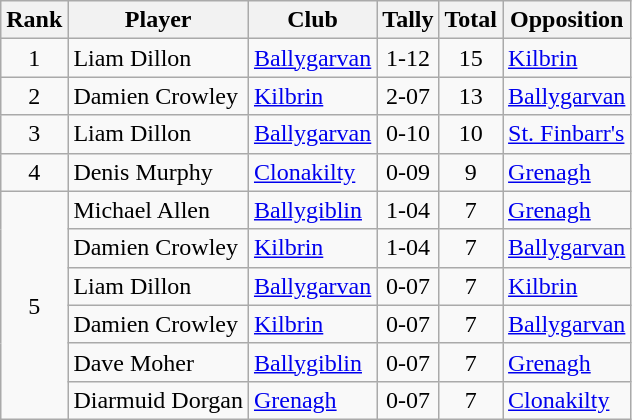<table class="wikitable">
<tr>
<th>Rank</th>
<th>Player</th>
<th>Club</th>
<th>Tally</th>
<th>Total</th>
<th>Opposition</th>
</tr>
<tr>
<td rowspan="1" style="text-align:center;">1</td>
<td>Liam Dillon</td>
<td><a href='#'>Ballygarvan</a></td>
<td align=center>1-12</td>
<td align=center>15</td>
<td><a href='#'>Kilbrin</a></td>
</tr>
<tr>
<td rowspan="1" style="text-align:center;">2</td>
<td>Damien Crowley</td>
<td><a href='#'>Kilbrin</a></td>
<td align=center>2-07</td>
<td align=center>13</td>
<td><a href='#'>Ballygarvan</a></td>
</tr>
<tr>
<td rowspan="1" style="text-align:center;">3</td>
<td>Liam Dillon</td>
<td><a href='#'>Ballygarvan</a></td>
<td align=center>0-10</td>
<td align=center>10</td>
<td><a href='#'>St. Finbarr's</a></td>
</tr>
<tr>
<td rowspan="1" style="text-align:center;">4</td>
<td>Denis Murphy</td>
<td><a href='#'>Clonakilty</a></td>
<td align=center>0-09</td>
<td align=center>9</td>
<td><a href='#'>Grenagh</a></td>
</tr>
<tr>
<td rowspan="6" style="text-align:center;">5</td>
<td>Michael Allen</td>
<td><a href='#'>Ballygiblin</a></td>
<td align=center>1-04</td>
<td align=center>7</td>
<td><a href='#'>Grenagh</a></td>
</tr>
<tr>
<td>Damien Crowley</td>
<td><a href='#'>Kilbrin</a></td>
<td align=center>1-04</td>
<td align=center>7</td>
<td><a href='#'>Ballygarvan</a></td>
</tr>
<tr>
<td>Liam Dillon</td>
<td><a href='#'>Ballygarvan</a></td>
<td align=center>0-07</td>
<td align=center>7</td>
<td><a href='#'>Kilbrin</a></td>
</tr>
<tr>
<td>Damien Crowley</td>
<td><a href='#'>Kilbrin</a></td>
<td align=center>0-07</td>
<td align=center>7</td>
<td><a href='#'>Ballygarvan</a></td>
</tr>
<tr>
<td>Dave Moher</td>
<td><a href='#'>Ballygiblin</a></td>
<td align=center>0-07</td>
<td align=center>7</td>
<td><a href='#'>Grenagh</a></td>
</tr>
<tr>
<td>Diarmuid Dorgan</td>
<td><a href='#'>Grenagh</a></td>
<td align=center>0-07</td>
<td align=center>7</td>
<td><a href='#'>Clonakilty</a></td>
</tr>
</table>
